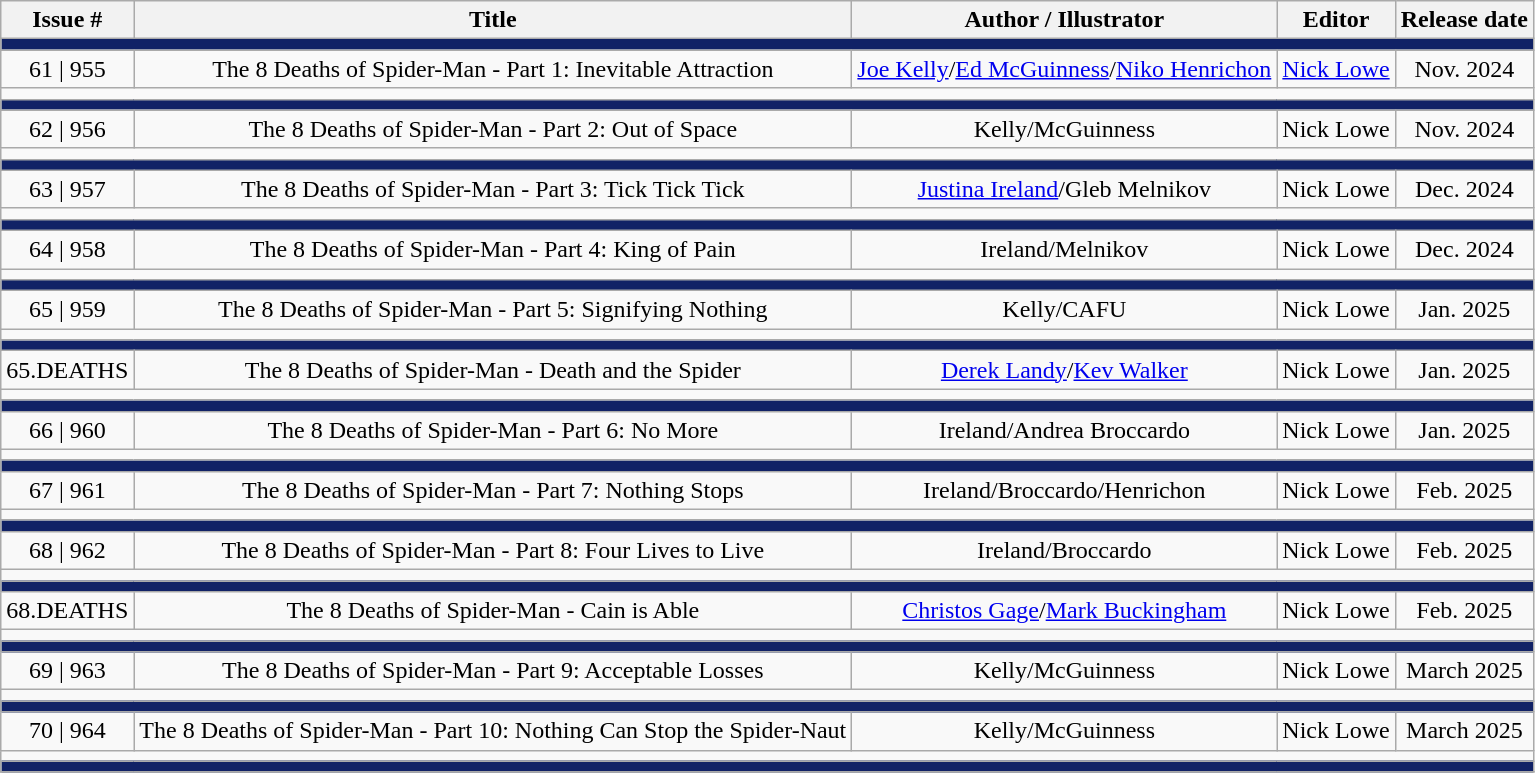<table class="wikitable">
<tr>
<th>Issue #</th>
<th>Title</th>
<th>Author / Illustrator</th>
<th>Editor</th>
<th>Release date</th>
</tr>
<tr>
<td colspan="6" bgcolor="#112266"></td>
</tr>
<tr>
<td align="center">61  |  955</td>
<td align="center">The 8 Deaths of Spider-Man - Part 1: Inevitable Attraction</td>
<td align="center"><a href='#'>Joe Kelly</a>/<a href='#'>Ed McGuinness</a>/<a href='#'>Niko Henrichon</a></td>
<td align="center"><a href='#'>Nick Lowe</a></td>
<td align="center">Nov. 2024</td>
</tr>
<tr>
<td colspan="6"></td>
</tr>
<tr>
<td colspan="6" bgcolor="#112266"></td>
</tr>
<tr>
<td align="center">62  |  956</td>
<td align="center">The 8 Deaths of Spider-Man - Part 2: Out of Space</td>
<td align="center">Kelly/McGuinness</td>
<td align="center">Nick Lowe</td>
<td align="center">Nov. 2024</td>
</tr>
<tr>
<td colspan="6"></td>
</tr>
<tr>
<td colspan="6" bgcolor="#112266"></td>
</tr>
<tr>
<td align="center">63  |  957</td>
<td align="center">The 8 Deaths of Spider-Man - Part 3: Tick Tick Tick</td>
<td align="center"><a href='#'>Justina Ireland</a>/Gleb Melnikov</td>
<td align="center">Nick Lowe</td>
<td align="center">Dec. 2024</td>
</tr>
<tr>
<td colspan="6"></td>
</tr>
<tr>
<td colspan="6" bgcolor="#112266"></td>
</tr>
<tr>
<td align="center">64  |  958</td>
<td align="center">The 8 Deaths of Spider-Man - Part 4: King of Pain</td>
<td align="center">Ireland/Melnikov</td>
<td align="center">Nick Lowe</td>
<td align="center">Dec. 2024</td>
</tr>
<tr>
<td colspan="6"></td>
</tr>
<tr>
<td colspan="6" bgcolor="#112266"></td>
</tr>
<tr>
<td align="center">65  |  959</td>
<td align="center">The 8 Deaths of Spider-Man - Part 5: Signifying Nothing</td>
<td align="center">Kelly/CAFU</td>
<td align="center">Nick Lowe</td>
<td align="center">Jan. 2025</td>
</tr>
<tr>
<td colspan="6"></td>
</tr>
<tr>
<td colspan="6" bgcolor="#112266"></td>
</tr>
<tr>
<td align="center">65.DEATHS</td>
<td align="center">The 8 Deaths of Spider-Man - Death and the Spider</td>
<td align="center"><a href='#'>Derek Landy</a>/<a href='#'>Kev Walker</a></td>
<td align="center">Nick Lowe</td>
<td align="center">Jan. 2025</td>
</tr>
<tr>
<td colspan="6"></td>
</tr>
<tr>
<td colspan="6" bgcolor="#112266"></td>
</tr>
<tr>
<td align="center">66  |  960</td>
<td align="center">The 8 Deaths of Spider-Man - Part 6: No More</td>
<td align="center">Ireland/Andrea Broccardo</td>
<td align="center">Nick Lowe</td>
<td align="center">Jan. 2025</td>
</tr>
<tr>
<td colspan="6"></td>
</tr>
<tr>
<td colspan="6" bgcolor="#112266"></td>
</tr>
<tr>
<td align="center">67  |  961</td>
<td align="center">The 8 Deaths of Spider-Man - Part 7: Nothing Stops</td>
<td align="center">Ireland/Broccardo/Henrichon</td>
<td align="center">Nick Lowe</td>
<td align="center">Feb. 2025</td>
</tr>
<tr>
<td colspan="6"></td>
</tr>
<tr>
<td colspan="6" bgcolor="#112266"></td>
</tr>
<tr>
<td align="center">68  |  962</td>
<td align="center">The 8 Deaths of Spider-Man - Part 8: Four Lives to Live</td>
<td align="center">Ireland/Broccardo</td>
<td align="center">Nick Lowe</td>
<td align="center">Feb. 2025</td>
</tr>
<tr>
<td colspan="6"></td>
</tr>
<tr>
<td colspan="6" bgcolor="#112266"></td>
</tr>
<tr>
<td align="center">68.DEATHS</td>
<td align="center">The 8 Deaths of Spider-Man - Cain is Able</td>
<td align="center"><a href='#'>Christos Gage</a>/<a href='#'>Mark Buckingham</a></td>
<td align="center">Nick Lowe</td>
<td align="center">Feb. 2025</td>
</tr>
<tr>
<td colspan="6"></td>
</tr>
<tr>
<td colspan="6" bgcolor="#112266"></td>
</tr>
<tr>
<td align="center">69  |  963</td>
<td align="center">The 8 Deaths of Spider-Man - Part 9: Acceptable Losses</td>
<td align="center">Kelly/McGuinness</td>
<td align="center">Nick Lowe</td>
<td align="center">March 2025</td>
</tr>
<tr>
<td colspan="6"></td>
</tr>
<tr>
<td colspan="6" bgcolor="#112266"></td>
</tr>
<tr>
<td align="center">70  |  964</td>
<td align="center">The 8 Deaths of Spider-Man - Part 10: Nothing Can Stop the Spider-Naut</td>
<td align="center">Kelly/McGuinness</td>
<td align="center">Nick Lowe</td>
<td align="center">March 2025</td>
</tr>
<tr>
<td colspan="6"></td>
</tr>
<tr>
<td colspan="6" bgcolor="#112266"></td>
</tr>
<tr>
</tr>
</table>
